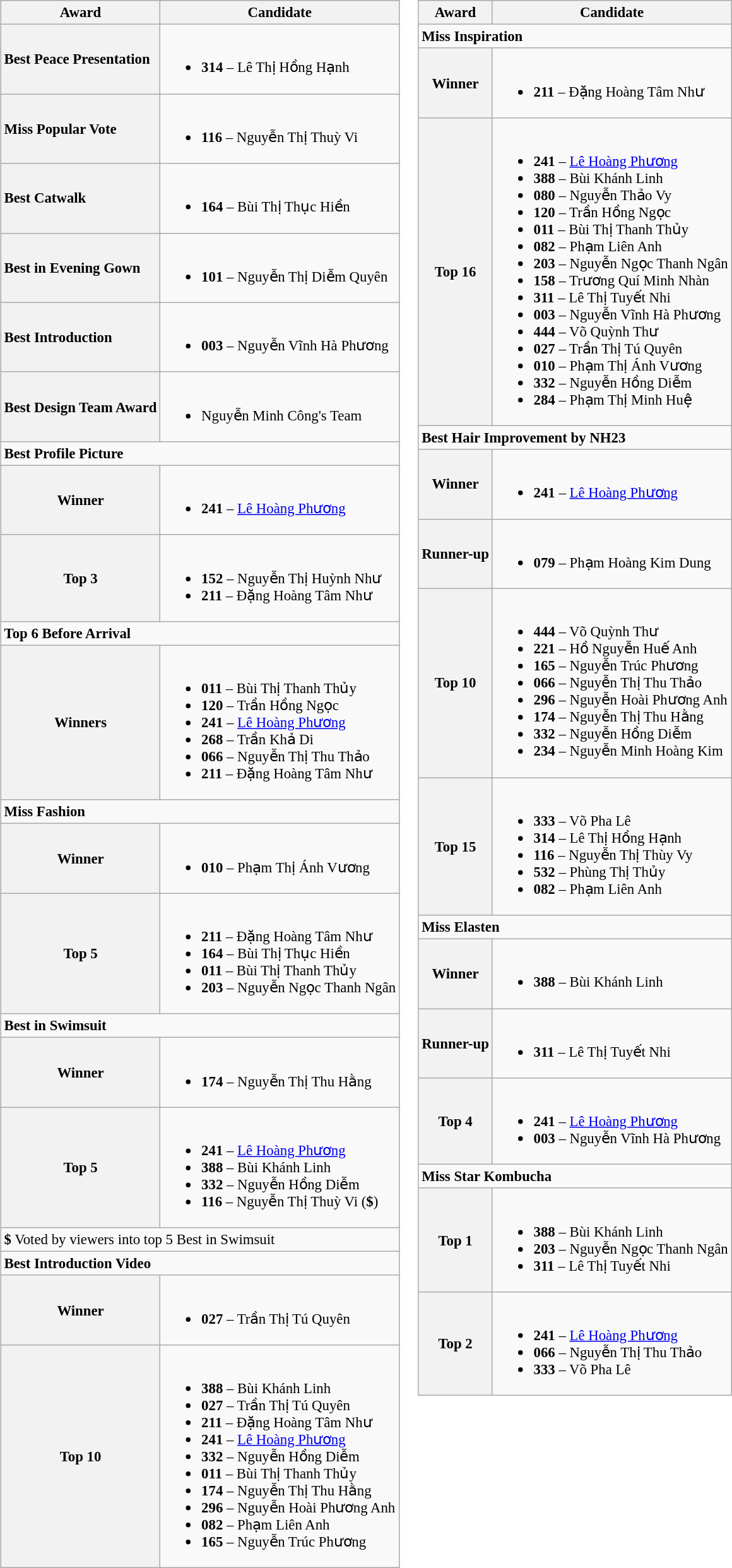<table>
<tr>
<td valign="top" width=50%><br><table class="wikitable" style="font-size: 95%;">
<tr>
<th>Award</th>
<th>Candidate</th>
</tr>
<tr>
<th style="text-align: left;"><strong>Best Peace Presentation</strong></th>
<td><br><ul><li><strong>314</strong> – Lê Thị Hồng Hạnh</li></ul></td>
</tr>
<tr>
<th style="text-align: left;"><strong>Miss Popular Vote</strong></th>
<td><br><ul><li><strong>116</strong> – Nguyễn Thị Thuỳ Vi</li></ul></td>
</tr>
<tr>
<th style="text-align: left;"><strong>Best Catwalk</strong></th>
<td><br><ul><li><strong>164</strong> – Bùi Thị Thục Hiền</li></ul></td>
</tr>
<tr>
<th style="text-align: left;"><strong>Best in Evening Gown</strong></th>
<td><br><ul><li><strong>101</strong> – Nguyễn Thị Diễm Quyên</li></ul></td>
</tr>
<tr>
<th style="text-align: left;"><strong>Best Introduction</strong></th>
<td><br><ul><li><strong>003</strong> – Nguyễn Vĩnh Hà Phương</li></ul></td>
</tr>
<tr>
<th style="text-align: left;"><strong>Best Design Team Award</strong></th>
<td><br><ul><li>Nguyễn Minh Công's Team</li></ul></td>
</tr>
<tr>
<td colspan="2"><strong>Best Profile Picture</strong></td>
</tr>
<tr>
<th>Winner</th>
<td><br><ul><li><strong>241</strong> – <a href='#'>Lê Hoàng Phương</a></li></ul></td>
</tr>
<tr>
<th>Top 3</th>
<td><br><ul><li><strong>152</strong> – Nguyễn Thị Huỳnh Như</li><li><strong>211</strong> – Đặng Hoàng Tâm Như</li></ul></td>
</tr>
<tr>
<td colspan="2"><strong>Top 6 Before Arrival</strong></td>
</tr>
<tr>
<th>Winners</th>
<td><br><ul><li><strong>011</strong> – Bùi Thị Thanh Thủy</li><li><strong>120</strong> – Trần Hồng Ngọc</li><li><strong>241</strong> – <a href='#'>Lê Hoàng Phương</a></li><li><strong>268</strong> – Trần Khả Di</li><li><strong>066</strong> – Nguyễn Thị Thu Thảo</li><li><strong>211</strong> – Đặng Hoàng Tâm Như</li></ul></td>
</tr>
<tr>
<td colspan="2"><strong>Miss Fashion</strong></td>
</tr>
<tr>
<th>Winner</th>
<td><br><ul><li><strong>010</strong> – Phạm Thị Ánh Vương</li></ul></td>
</tr>
<tr>
<th>Top 5</th>
<td><br><ul><li><strong>211</strong> – Đặng Hoàng Tâm Như</li><li><strong>164</strong> – Bùi Thị Thục Hiền</li><li><strong>011</strong> – Bùi Thị Thanh Thủy</li><li><strong>203</strong> – Nguyễn Ngọc Thanh Ngân</li></ul></td>
</tr>
<tr>
<td colspan="2"><strong>Best in Swimsuit</strong></td>
</tr>
<tr>
<th>Winner</th>
<td><br><ul><li><strong>174</strong> – Nguyễn Thị Thu Hằng</li></ul></td>
</tr>
<tr>
<th>Top 5</th>
<td><br><ul><li><strong>241</strong> – <a href='#'>Lê Hoàng Phương</a></li><li><strong>388</strong> – Bùi Khánh Linh</li><li><strong>332</strong> – Nguyễn Hồng Diễm</li><li><strong>116</strong> – Nguyễn Thị Thuỳ Vi (<strong>$</strong>)</li></ul></td>
</tr>
<tr>
<td colspan="2"><strong>$</strong> Voted by viewers into top 5 Best in Swimsuit</td>
</tr>
<tr>
<td colspan="2"><strong>Best Introduction Video</strong></td>
</tr>
<tr>
<th><strong>Winner</strong></th>
<td><br><ul><li><strong>027</strong> – Trần Thị Tú Quyên</li></ul></td>
</tr>
<tr>
<th><strong>Top 10</strong></th>
<td><br><ul><li><strong>388</strong> – Bùi Khánh Linh</li><li><strong>027</strong> – Trần Thị Tú Quyên</li><li><strong>211</strong> – Đặng Hoàng Tâm Như</li><li><strong>241</strong> – <a href='#'>Lê Hoàng Phương</a></li><li><strong>332</strong> – Nguyễn Hồng Diễm</li><li><strong>011</strong> – Bùi Thị Thanh Thủy</li><li><strong>174</strong> – Nguyễn Thị Thu Hằng</li><li><strong>296</strong> – Nguyễn Hoài Phương Anh</li><li><strong>082</strong> – Phạm Liên Anh</li><li><strong>165</strong> – Nguyễn Trúc Phương</li></ul></td>
</tr>
</table>
</td>
<td valign="top" width=50%><br><table class="wikitable" style="font-size: 95%;">
<tr>
<th>Award</th>
<th>Candidate</th>
</tr>
<tr>
<td colspan="2"><strong>Miss Inspiration</strong></td>
</tr>
<tr>
<th>Winner</th>
<td><br><ul><li><strong>211</strong> – Đặng Hoàng Tâm Như</li></ul></td>
</tr>
<tr>
<th>Top 16</th>
<td><br><ul><li><strong>241</strong> – <a href='#'>Lê Hoàng Phương</a></li><li><strong>388</strong> – Bùi Khánh Linh</li><li><strong>080</strong> – Nguyễn Thảo Vy</li><li><strong>120</strong> – Trần Hồng Ngọc</li><li><strong>011</strong> – Bùi Thị Thanh Thủy</li><li><strong>082</strong> – Phạm Liên Anh</li><li><strong>203</strong> – Nguyễn Ngọc Thanh Ngân</li><li><strong>158</strong> – Trương Quí Minh Nhàn</li><li><strong>311</strong> – Lê Thị Tuyết Nhi</li><li><strong>003</strong> – Nguyễn Vĩnh Hà Phương</li><li><strong>444</strong> – Võ Quỳnh Thư</li><li><strong>027</strong> – Trần Thị Tú Quyên</li><li><strong>010</strong> – Phạm Thị Ánh Vương</li><li><strong>332</strong> – Nguyễn Hồng Diễm</li><li><strong>284</strong> – Phạm Thị Minh Huệ</li></ul></td>
</tr>
<tr>
<td colspan="2"><strong>Best Hair Improvement by NH23</strong></td>
</tr>
<tr>
<th>Winner</th>
<td><br><ul><li><strong>241</strong> – <a href='#'>Lê Hoàng Phương</a></li></ul></td>
</tr>
<tr>
<th>Runner-up</th>
<td><br><ul><li><strong>079</strong> – Phạm Hoàng Kim Dung</li></ul></td>
</tr>
<tr>
<th>Top 10</th>
<td><br><ul><li><strong>444</strong> – Võ Quỳnh Thư</li><li><strong>221</strong> – Hồ Nguyễn Huế Anh</li><li><strong>165</strong> – Nguyễn Trúc Phương</li><li><strong>066</strong> – Nguyễn Thị Thu Thảo</li><li><strong>296</strong> – Nguyễn Hoài Phương Anh</li><li><strong>174</strong> – Nguyễn Thị Thu Hằng</li><li><strong>332</strong> – Nguyễn Hồng Diễm</li><li><strong>234</strong> – Nguyễn Minh Hoàng Kim</li></ul></td>
</tr>
<tr>
<th>Top 15</th>
<td><br><ul><li><strong>333</strong> – Võ Pha Lê</li><li><strong>314</strong> – Lê Thị Hồng Hạnh</li><li><strong>116</strong> – Nguyễn Thị Thùy Vy</li><li><strong>532</strong> – Phùng Thị Thủy</li><li><strong>082</strong> – Phạm Liên Anh</li></ul></td>
</tr>
<tr>
<td colspan="2"><strong>Miss Elasten</strong></td>
</tr>
<tr>
<th>Winner</th>
<td><br><ul><li><strong>388</strong> – Bùi Khánh Linh</li></ul></td>
</tr>
<tr>
<th>Runner-up</th>
<td><br><ul><li><strong>311</strong> – Lê Thị Tuyết Nhi</li></ul></td>
</tr>
<tr>
<th>Top 4</th>
<td><br><ul><li><strong>241</strong> – <a href='#'>Lê Hoàng Phương</a></li><li><strong>003</strong> – Nguyễn Vĩnh Hà Phương</li></ul></td>
</tr>
<tr>
<td colspan="2"><strong>Miss Star Kombucha</strong></td>
</tr>
<tr>
<th>Top 1</th>
<td><br><ul><li><strong>388</strong> – Bùi Khánh Linh</li><li><strong>203</strong> – Nguyễn Ngọc Thanh Ngân</li><li><strong>311</strong> – Lê Thị Tuyết Nhi</li></ul></td>
</tr>
<tr>
<th>Top 2</th>
<td><br><ul><li><strong>241</strong> – <a href='#'>Lê Hoàng Phương</a></li><li><strong>066</strong> – Nguyễn Thị Thu Thảo</li><li><strong>333</strong> – Võ Pha Lê</li></ul></td>
</tr>
</table>
</td>
</tr>
</table>
